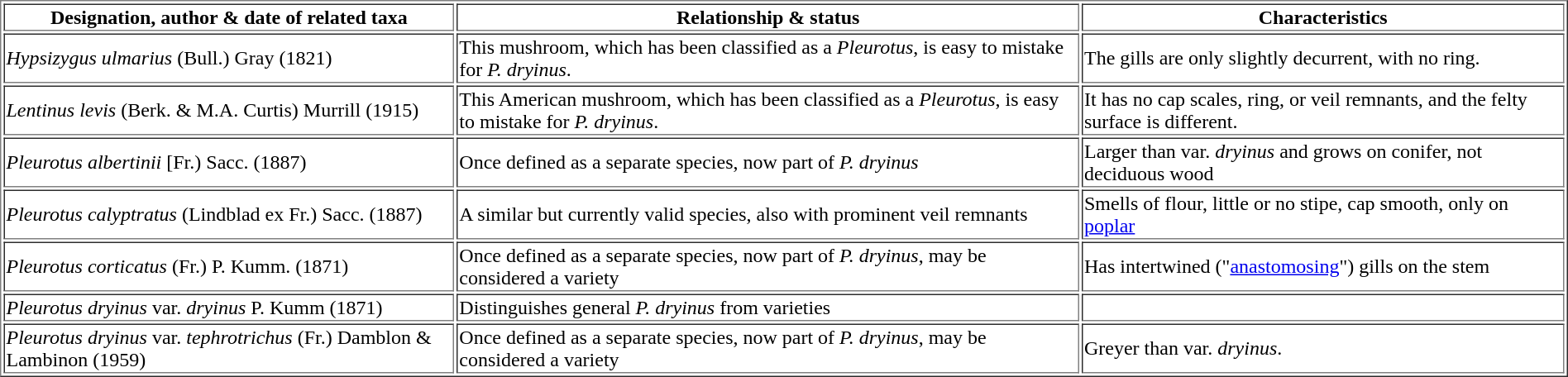<table border="1">
<tr>
<th>Designation, author & date of related taxa</th>
<th>Relationship & status</th>
<th>Characteristics</th>
</tr>
<tr>
<td><em>Hypsizygus ulmarius</em> (Bull.) Gray (1821)</td>
<td>This mushroom, which has been classified as a <em>Pleurotus</em>, is easy to mistake for <em>P. dryinus</em>.</td>
<td>The gills are only slightly decurrent, with no ring.</td>
</tr>
<tr>
<td><em>Lentinus levis</em> (Berk. & M.A. Curtis) Murrill (1915)</td>
<td>This American mushroom, which has been classified as a <em>Pleurotus</em>, is easy to mistake for <em>P. dryinus</em>.</td>
<td>It has no cap scales, ring, or veil remnants, and the felty surface is different.</td>
</tr>
<tr>
<td><em>Pleurotus albertinii</em> [Fr.) Sacc. (1887)</td>
<td>Once defined as a separate species, now part of <em>P. dryinus</em></td>
<td>Larger than var. <em>dryinus</em> and grows on conifer, not deciduous wood</td>
</tr>
<tr>
<td><em>Pleurotus calyptratus</em> (Lindblad ex Fr.) Sacc. (1887)</td>
<td>A similar but currently valid species, also with prominent veil remnants</td>
<td>Smells of flour, little or no stipe, cap smooth, only on <a href='#'>poplar</a></td>
</tr>
<tr>
<td><em>Pleurotus corticatus</em> (Fr.) P. Kumm. (1871)</td>
<td>Once defined as a separate species, now part of <em>P. dryinus</em>, may be considered a variety</td>
<td>Has intertwined ("<a href='#'>anastomosing</a>") gills on the stem</td>
</tr>
<tr>
<td><em>Pleurotus dryinus</em> var. <em>dryinus</em> P. Kumm (1871)</td>
<td>Distinguishes general <em>P. dryinus</em> from varieties</td>
<td> </td>
</tr>
<tr>
<td><em>Pleurotus dryinus</em> var. <em>tephrotrichus</em> (Fr.) Damblon & Lambinon (1959)</td>
<td>Once defined as a separate species, now part of <em>P. dryinus</em>, may be considered a variety</td>
<td>Greyer than var. <em>dryinus</em>.</td>
</tr>
</table>
